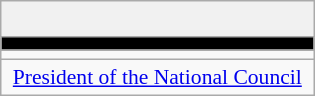<table class="wikitable" style="font-size:90%; text-align:center;">
<tr>
<td style="background:#f1f1f1;" colspan="30"><br></td>
</tr>
<tr>
<th style="width:3em; font-size:135%; background:black ; width:200px;"><a href='#'></a></th>
</tr>
<tr>
<td></td>
</tr>
<tr>
<td><a href='#'>President of the National Council</a><br></td>
</tr>
</table>
